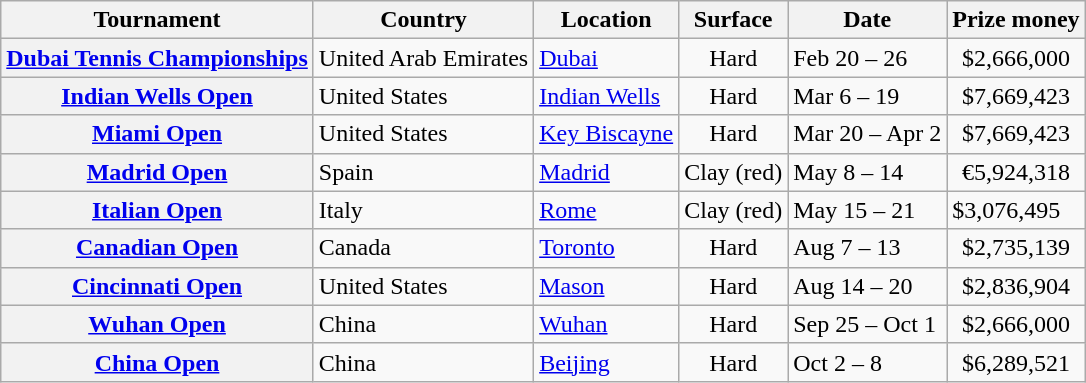<table class="wikitable plainrowheaders nowrap">
<tr>
<th scope="col">Tournament</th>
<th scope="col">Country</th>
<th scope="col">Location</th>
<th scope="col">Surface</th>
<th scope="col">Date</th>
<th scope="col">Prize money</th>
</tr>
<tr>
<th scope="row"><a href='#'>Dubai Tennis Championships</a></th>
<td>United Arab Emirates</td>
<td><a href='#'>Dubai</a></td>
<td align="center">Hard</td>
<td>Feb 20 – 26</td>
<td align="center">$2,666,000</td>
</tr>
<tr>
<th scope="row"><a href='#'>Indian Wells Open</a></th>
<td>United States</td>
<td><a href='#'>Indian Wells</a></td>
<td align="center">Hard</td>
<td>Mar 6 – 19</td>
<td align="center">$7,669,423</td>
</tr>
<tr>
<th scope="row"><a href='#'>Miami Open</a></th>
<td>United States</td>
<td><a href='#'>Key Biscayne</a></td>
<td align="center">Hard</td>
<td>Mar 20 – Apr 2</td>
<td align="center">$7,669,423</td>
</tr>
<tr>
<th scope="row"><a href='#'>Madrid Open</a></th>
<td>Spain</td>
<td><a href='#'>Madrid</a></td>
<td align="center">Clay (red)</td>
<td>May 8 – 14</td>
<td align="center">€5,924,318</td>
</tr>
<tr>
<th scope="row"><a href='#'>Italian Open</a></th>
<td>Italy</td>
<td><a href='#'>Rome</a></td>
<td>Clay (red)</td>
<td>May 15 – 21</td>
<td>$3,076,495</td>
</tr>
<tr>
<th scope="row"><a href='#'>Canadian Open</a></th>
<td>Canada</td>
<td><a href='#'>Toronto</a></td>
<td align="center">Hard</td>
<td>Aug 7 – 13</td>
<td align="center">$2,735,139</td>
</tr>
<tr>
<th scope="row"><a href='#'>Cincinnati Open</a></th>
<td>United States</td>
<td><a href='#'>Mason</a></td>
<td align="center">Hard</td>
<td>Aug 14 – 20</td>
<td align="center">$2,836,904</td>
</tr>
<tr>
<th scope="row"><a href='#'>Wuhan Open</a></th>
<td>China</td>
<td><a href='#'>Wuhan</a></td>
<td align="center">Hard</td>
<td>Sep 25 – Oct 1</td>
<td align="center">$2,666,000</td>
</tr>
<tr>
<th scope="row"><a href='#'>China Open</a></th>
<td>China</td>
<td><a href='#'>Beijing</a></td>
<td align="center">Hard</td>
<td>Oct 2 – 8</td>
<td align="center">$6,289,521</td>
</tr>
</table>
